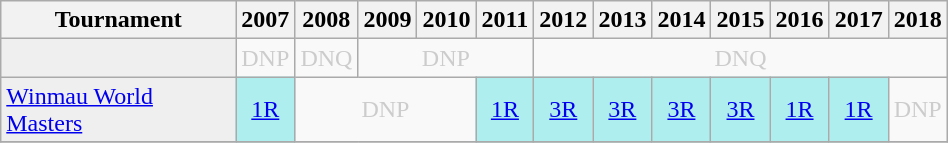<table class="wikitable" style="width:50%; margin:0">
<tr>
<th>Tournament</th>
<th>2007</th>
<th>2008</th>
<th>2009</th>
<th>2010</th>
<th>2011</th>
<th>2012</th>
<th>2013</th>
<th>2014</th>
<th>2015</th>
<th>2016</th>
<th>2017</th>
<th>2018</th>
</tr>
<tr>
<td style="background:#efefef;"></td>
<td colspan="1" style="text-align:center; color:#ccc;">DNP</td>
<td colspan="1" style="text-align:center; color:#ccc;">DNQ</td>
<td colspan="3" style="text-align:center; color:#ccc;">DNP</td>
<td colspan="7" style="text-align:center; color:#ccc;">DNQ</td>
</tr>
<tr>
<td style="background:#efefef;"><a href='#'>Winmau World Masters</a></td>
<td style="text-align:center; background:#afeeee;"><a href='#'>1R</a></td>
<td colspan="3" style="text-align:center; color:#ccc;">DNP</td>
<td style="text-align:center; background:#afeeee;"><a href='#'>1R</a></td>
<td style="text-align:center; background:#afeeee;"><a href='#'>3R</a></td>
<td style="text-align:center; background:#afeeee;"><a href='#'>3R</a></td>
<td style="text-align:center; background:#afeeee;"><a href='#'>3R</a></td>
<td style="text-align:center; background:#afeeee;"><a href='#'>3R</a></td>
<td style="text-align:center; background:#afeeee;"><a href='#'>1R</a></td>
<td style="text-align:center; background:#afeeee;"><a href='#'>1R</a></td>
<td colspan="1" style="text-align:center; color:#ccc;">DNP</td>
</tr>
<tr>
</tr>
</table>
